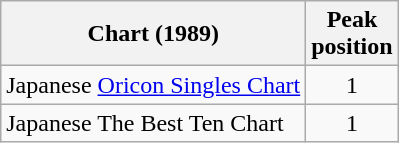<table class="wikitable">
<tr>
<th>Chart (1989)</th>
<th>Peak<br>position</th>
</tr>
<tr>
<td>Japanese <a href='#'>Oricon Singles Chart</a></td>
<td align="center">1</td>
</tr>
<tr>
<td>Japanese The Best Ten Chart</td>
<td align="center">1</td>
</tr>
</table>
